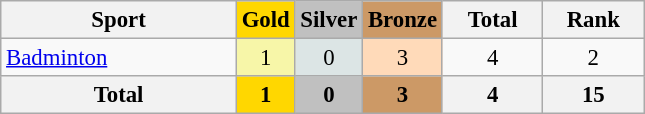<table class="wikitable sortable" style="text-align:center; font-size:95%">
<tr>
<th width=150>Sport</th>
<th style="background-color:gold; width=60;"><strong>Gold</strong></th>
<th style="background-color:silver; width=60;"><strong>Silver</strong></th>
<th style="background-color:#cc9966; width=60;"><strong>Bronze</strong></th>
<th width=60>Total</th>
<th width=60>Rank</th>
</tr>
<tr>
<td align=left> <a href='#'>Badminton</a></td>
<td bgcolor=#f7f6a8>1</td>
<td bgcolor=#dce5e5>0</td>
<td bgcolor=#ffdab9>3</td>
<td>4</td>
<td>2</td>
</tr>
<tr>
<th>Total</th>
<th style="background-color:gold; width=60;">1</th>
<th style="background-color:silver; width=60;">0</th>
<th style="background-color:#cc9966; width=60;">3</th>
<th>4</th>
<th>15</th>
</tr>
</table>
